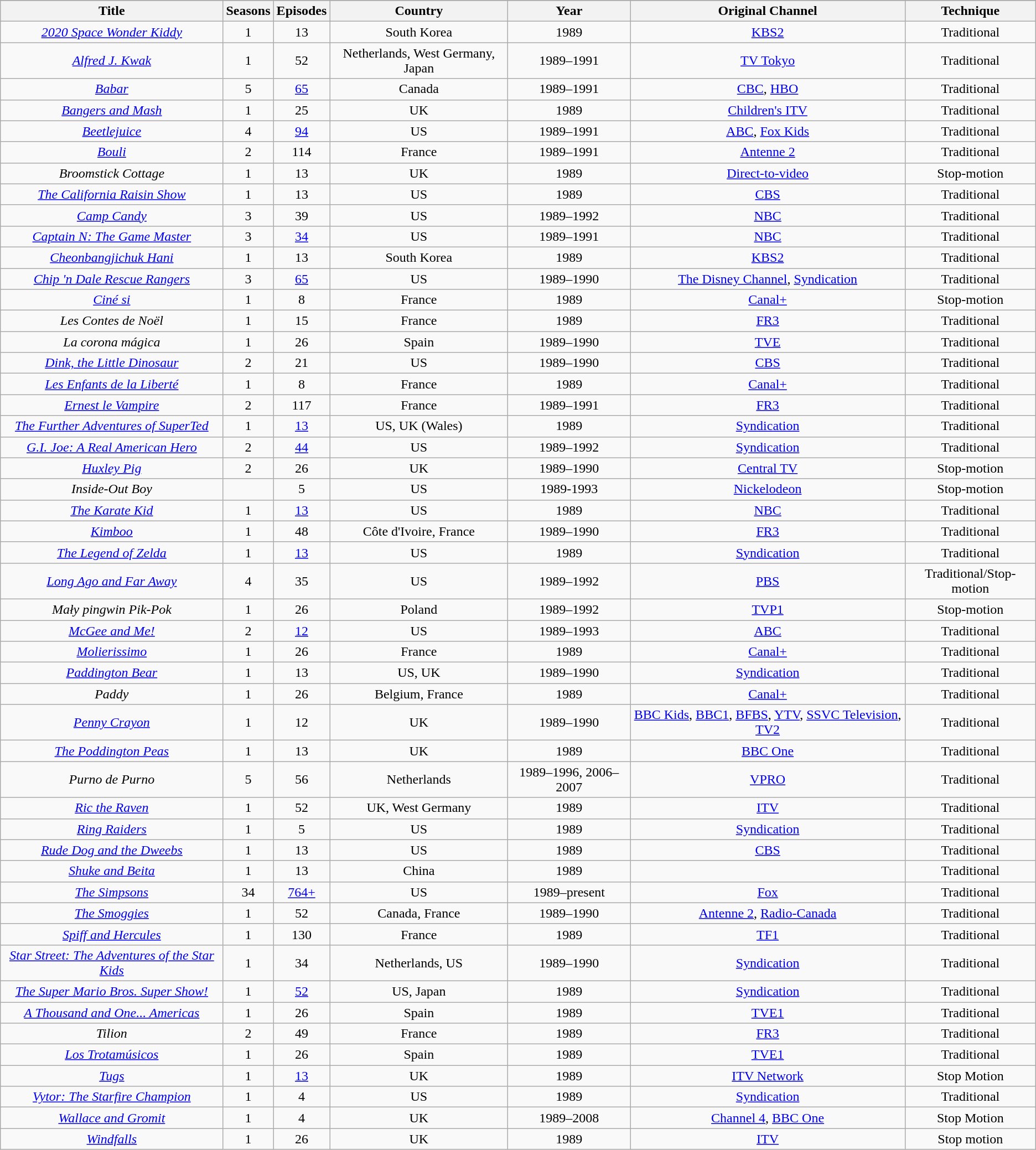<table class="wikitable sortable" style="text-align:center;">
<tr>
</tr>
<tr>
<th scope="col">Title</th>
<th>Seasons</th>
<th scope="col">Episodes</th>
<th scope="col">Country</th>
<th scope="col">Year</th>
<th scope="col">Original Channel</th>
<th scope="col">Technique</th>
</tr>
<tr>
<td><em><a href='#'>2020 Space Wonder Kiddy</a></em></td>
<td>1</td>
<td>13</td>
<td>South Korea</td>
<td>1989</td>
<td><a href='#'>KBS2</a></td>
<td>Traditional</td>
</tr>
<tr>
<td><em><a href='#'>Alfred J. Kwak</a></em></td>
<td>1</td>
<td>52</td>
<td>Netherlands, West Germany, Japan</td>
<td>1989–1991</td>
<td><a href='#'>TV Tokyo</a></td>
<td>Traditional</td>
</tr>
<tr>
<td><em><a href='#'>Babar</a></em></td>
<td>5</td>
<td><a href='#'>65</a></td>
<td>Canada</td>
<td>1989–1991</td>
<td><a href='#'>CBC</a>, <a href='#'>HBO</a></td>
<td>Traditional</td>
</tr>
<tr>
<td><em><a href='#'>Bangers and Mash</a></em></td>
<td>1</td>
<td>25</td>
<td>UK</td>
<td>1989</td>
<td><a href='#'>Children's ITV</a></td>
<td>Traditional</td>
</tr>
<tr>
<td><em><a href='#'>Beetlejuice</a></em></td>
<td>4</td>
<td><a href='#'>94</a></td>
<td>US</td>
<td>1989–1991</td>
<td><a href='#'>ABC</a>, <a href='#'>Fox Kids</a></td>
<td>Traditional</td>
</tr>
<tr>
<td><em><a href='#'>Bouli</a></em></td>
<td>2</td>
<td>114</td>
<td>France</td>
<td>1989–1991</td>
<td><a href='#'>Antenne 2</a></td>
<td>Traditional</td>
</tr>
<tr>
<td><em>Broomstick Cottage</em></td>
<td>1</td>
<td>13</td>
<td>UK</td>
<td>1989</td>
<td><a href='#'>Direct-to-video</a></td>
<td>Stop-motion</td>
</tr>
<tr>
<td data-sort-value="California Raisin Show"><em><a href='#'>The California Raisin Show</a></em></td>
<td>1</td>
<td>13</td>
<td>US</td>
<td>1989</td>
<td><a href='#'>CBS</a></td>
<td>Traditional</td>
</tr>
<tr>
<td><em><a href='#'>Camp Candy</a></em></td>
<td>3</td>
<td>39</td>
<td>US</td>
<td>1989–1992</td>
<td><a href='#'>NBC</a></td>
<td>Traditional</td>
</tr>
<tr>
<td><em><a href='#'>Captain N: The Game Master</a></em></td>
<td>3</td>
<td><a href='#'>34</a></td>
<td>US</td>
<td>1989–1991</td>
<td><a href='#'>NBC</a></td>
<td>Traditional</td>
</tr>
<tr>
<td><em><a href='#'>Cheonbangjichuk Hani</a></em></td>
<td>1</td>
<td>13</td>
<td>South Korea</td>
<td>1989</td>
<td><a href='#'>KBS2</a></td>
<td>Traditional</td>
</tr>
<tr>
<td><em><a href='#'>Chip 'n Dale Rescue Rangers</a></em></td>
<td>3</td>
<td><a href='#'>65</a></td>
<td>US</td>
<td>1989–1990</td>
<td><a href='#'>The Disney Channel</a>, <a href='#'>Syndication</a></td>
<td>Traditional</td>
</tr>
<tr>
<td><em><a href='#'>Ciné si</a></em></td>
<td>1</td>
<td>8</td>
<td>France</td>
<td>1989</td>
<td><a href='#'>Canal+</a></td>
<td>Stop-motion</td>
</tr>
<tr>
<td data-sort-value="Contes de Noël"><em>Les Contes de Noël</em></td>
<td>1</td>
<td>15</td>
<td>France</td>
<td>1989</td>
<td><a href='#'>FR3</a></td>
<td>Traditional</td>
</tr>
<tr>
<td data-sort-value="Corona mágica"><em>La corona mágica</em></td>
<td>1</td>
<td>26</td>
<td>Spain</td>
<td>1989–1990</td>
<td><a href='#'>TVE</a></td>
<td>Traditional</td>
</tr>
<tr>
<td><em><a href='#'>Dink, the Little Dinosaur</a></em></td>
<td>2</td>
<td>21</td>
<td>US</td>
<td>1989–1990</td>
<td><a href='#'>CBS</a></td>
<td>Traditional</td>
</tr>
<tr>
<td data-sort-value="Enfants de la Liberté"><em><a href='#'>Les Enfants de la Liberté</a></em></td>
<td>1</td>
<td>8</td>
<td>France</td>
<td>1989</td>
<td><a href='#'>Canal+</a></td>
<td>Traditional</td>
</tr>
<tr>
<td><em><a href='#'>Ernest le Vampire</a></em></td>
<td>2</td>
<td>117</td>
<td>France</td>
<td>1989–1991</td>
<td><a href='#'>FR3</a></td>
<td>Traditional</td>
</tr>
<tr>
<td data-sort-value="Further Adventures of SuperTed"><em><a href='#'>The Further Adventures of SuperTed</a></em></td>
<td>1</td>
<td><a href='#'>13</a></td>
<td>US, UK (Wales)</td>
<td>1989</td>
<td><a href='#'>Syndication</a></td>
<td>Traditional</td>
</tr>
<tr>
<td><em><a href='#'>G.I. Joe: A Real American Hero</a></em></td>
<td>2</td>
<td><a href='#'>44</a></td>
<td>US</td>
<td>1989–1992</td>
<td><a href='#'>Syndication</a></td>
<td>Traditional</td>
</tr>
<tr>
<td><em><a href='#'>Huxley Pig</a></em></td>
<td>2</td>
<td>26</td>
<td>UK</td>
<td>1989–1990</td>
<td><a href='#'>Central TV</a></td>
<td>Stop-motion</td>
</tr>
<tr>
<td><em>Inside-Out Boy</em></td>
<td></td>
<td>5</td>
<td>US</td>
<td>1989-1993</td>
<td><a href='#'>Nickelodeon</a></td>
<td>Stop-motion</td>
</tr>
<tr>
<td data-sort-value="Karate Kid"><em><a href='#'>The Karate Kid</a></em></td>
<td>1</td>
<td><a href='#'>13</a></td>
<td>US</td>
<td>1989</td>
<td><a href='#'>NBC</a></td>
<td>Traditional</td>
</tr>
<tr>
<td><em><a href='#'>Kimboo</a></em></td>
<td>1</td>
<td>48</td>
<td>Côte d'Ivoire, France</td>
<td>1989–1990</td>
<td><a href='#'>FR3</a></td>
<td>Traditional</td>
</tr>
<tr>
<td data-sort-value="Legend of Zelda"><em><a href='#'>The Legend of Zelda</a></em></td>
<td>1</td>
<td><a href='#'>13</a></td>
<td>US</td>
<td>1989</td>
<td><a href='#'>Syndication</a></td>
<td>Traditional</td>
</tr>
<tr>
<td><em><a href='#'>Long Ago and Far Away</a></em></td>
<td>4</td>
<td>35</td>
<td>US</td>
<td>1989–1992</td>
<td><a href='#'>PBS</a></td>
<td>Traditional/Stop-motion</td>
</tr>
<tr>
<td><em>Mały pingwin Pik-Pok</em></td>
<td>1</td>
<td>26</td>
<td>Poland</td>
<td>1989–1992</td>
<td><a href='#'>TVP1</a></td>
<td>Stop-motion</td>
</tr>
<tr>
<td><em><a href='#'>McGee and Me!</a></em></td>
<td>2</td>
<td><a href='#'>12</a></td>
<td>US</td>
<td>1989–1993</td>
<td><a href='#'>ABC</a></td>
<td>Traditional</td>
</tr>
<tr>
<td><em><a href='#'>Molierissimo</a></em></td>
<td>1</td>
<td>26</td>
<td>France</td>
<td>1989</td>
<td><a href='#'>Canal+</a></td>
<td>Traditional</td>
</tr>
<tr>
<td><em><a href='#'>Paddington Bear</a></em></td>
<td>1</td>
<td>13</td>
<td>US, UK</td>
<td>1989–1990</td>
<td><a href='#'>Syndication</a></td>
<td>Traditional</td>
</tr>
<tr>
<td><em>Paddy</em></td>
<td>1</td>
<td>26</td>
<td>Belgium, France</td>
<td>1989</td>
<td><a href='#'>Canal+</a></td>
<td>Traditional</td>
</tr>
<tr>
<td><em><a href='#'>Penny Crayon</a></em></td>
<td>1</td>
<td>12</td>
<td>UK</td>
<td>1989–1990</td>
<td><a href='#'>BBC Kids</a>, <a href='#'>BBC1</a>, <a href='#'>BFBS</a>, <a href='#'>YTV</a>, <a href='#'>SSVC Television</a>, <a href='#'>TV2</a></td>
<td>Traditional</td>
</tr>
<tr>
<td data-sort-value="Poddington Peas"><em><a href='#'>The Poddington Peas</a></em></td>
<td>1</td>
<td>13</td>
<td>UK</td>
<td>1989</td>
<td><a href='#'>BBC One</a></td>
<td>Traditional</td>
</tr>
<tr>
<td><em>Purno de Purno</em></td>
<td>5</td>
<td>56</td>
<td>Netherlands</td>
<td>1989–1996, 2006–2007</td>
<td><a href='#'>VPRO</a></td>
<td>Traditional</td>
</tr>
<tr>
<td><em><a href='#'>Ric the Raven</a></em></td>
<td>1</td>
<td>52</td>
<td>UK, West Germany</td>
<td>1989</td>
<td><a href='#'>ITV</a></td>
<td>Traditional</td>
</tr>
<tr>
<td><em><a href='#'>Ring Raiders</a></em></td>
<td>1</td>
<td>5</td>
<td>US</td>
<td>1989</td>
<td><a href='#'>Syndication</a></td>
<td>Traditional</td>
</tr>
<tr>
<td><em><a href='#'>Rude Dog and the Dweebs</a></em></td>
<td>1</td>
<td>13</td>
<td>US</td>
<td>1989</td>
<td><a href='#'>CBS</a></td>
<td>Traditional</td>
</tr>
<tr>
<td><em><a href='#'>Shuke and Beita</a></em></td>
<td>1</td>
<td>13</td>
<td>China</td>
<td>1989</td>
<td></td>
<td>Traditional</td>
</tr>
<tr>
<td data-sort-value="Simpsons"><em><a href='#'>The Simpsons</a></em></td>
<td>34</td>
<td><a href='#'>764+</a></td>
<td>US</td>
<td>1989–present</td>
<td><a href='#'>Fox</a></td>
<td>Traditional</td>
</tr>
<tr>
<td data-sort-value="Smoggies"><em><a href='#'>The Smoggies</a></em></td>
<td>1</td>
<td>52</td>
<td>Canada, France</td>
<td>1989–1990</td>
<td><a href='#'>Antenne 2</a>, <a href='#'>Radio-Canada</a></td>
<td>Traditional</td>
</tr>
<tr>
<td><em><a href='#'>Spiff and Hercules</a></em></td>
<td>1</td>
<td>130</td>
<td>France</td>
<td>1989</td>
<td><a href='#'>TF1</a></td>
<td>Traditional</td>
</tr>
<tr>
<td><em><a href='#'>Star Street: The Adventures of the Star Kids</a></em></td>
<td>1</td>
<td>34</td>
<td>Netherlands, US</td>
<td>1989–1990</td>
<td><a href='#'>Syndication</a></td>
<td>Traditional</td>
</tr>
<tr>
<td data-sort-value="Super Mario Bros. Super Show!"><em><a href='#'>The Super Mario Bros. Super Show!</a></em></td>
<td>1</td>
<td><a href='#'>52</a></td>
<td>US, Japan</td>
<td>1989</td>
<td><a href='#'>Syndication</a></td>
<td>Traditional</td>
</tr>
<tr>
<td data-sort-value="Thousand and One... Americas"><em><a href='#'>A Thousand and One... Americas</a></em></td>
<td>1</td>
<td>26</td>
<td>Spain</td>
<td>1989</td>
<td><a href='#'>TVE1</a></td>
<td>Traditional</td>
</tr>
<tr>
<td><em>Tilion</em></td>
<td>2</td>
<td>49</td>
<td>France</td>
<td>1989</td>
<td><a href='#'>FR3</a></td>
<td>Traditional</td>
</tr>
<tr>
<td data-sort-value="Trotamúsicos"><em><a href='#'>Los Trotamúsicos</a></em></td>
<td>1</td>
<td>26</td>
<td>Spain</td>
<td>1989</td>
<td><a href='#'>TVE1</a></td>
<td>Traditional</td>
</tr>
<tr>
<td><em><a href='#'>Tugs</a></em></td>
<td>1</td>
<td><a href='#'>13</a></td>
<td>UK</td>
<td>1989</td>
<td><a href='#'>ITV Network</a></td>
<td>Stop Motion</td>
</tr>
<tr>
<td><em><a href='#'>Vytor: The Starfire Champion</a></em></td>
<td>1</td>
<td>4</td>
<td>US</td>
<td>1989</td>
<td><a href='#'>Syndication</a></td>
<td>Traditional</td>
</tr>
<tr>
<td><em><a href='#'>Wallace and Gromit</a></em></td>
<td>1</td>
<td>4</td>
<td>UK</td>
<td>1989–2008</td>
<td><a href='#'>Channel 4</a>, <a href='#'>BBC One</a></td>
<td>Stop Motion</td>
</tr>
<tr>
<td><em><a href='#'>Windfalls</a></em></td>
<td>1</td>
<td>26</td>
<td>UK</td>
<td>1989</td>
<td><a href='#'>ITV</a></td>
<td>Stop motion</td>
</tr>
</table>
